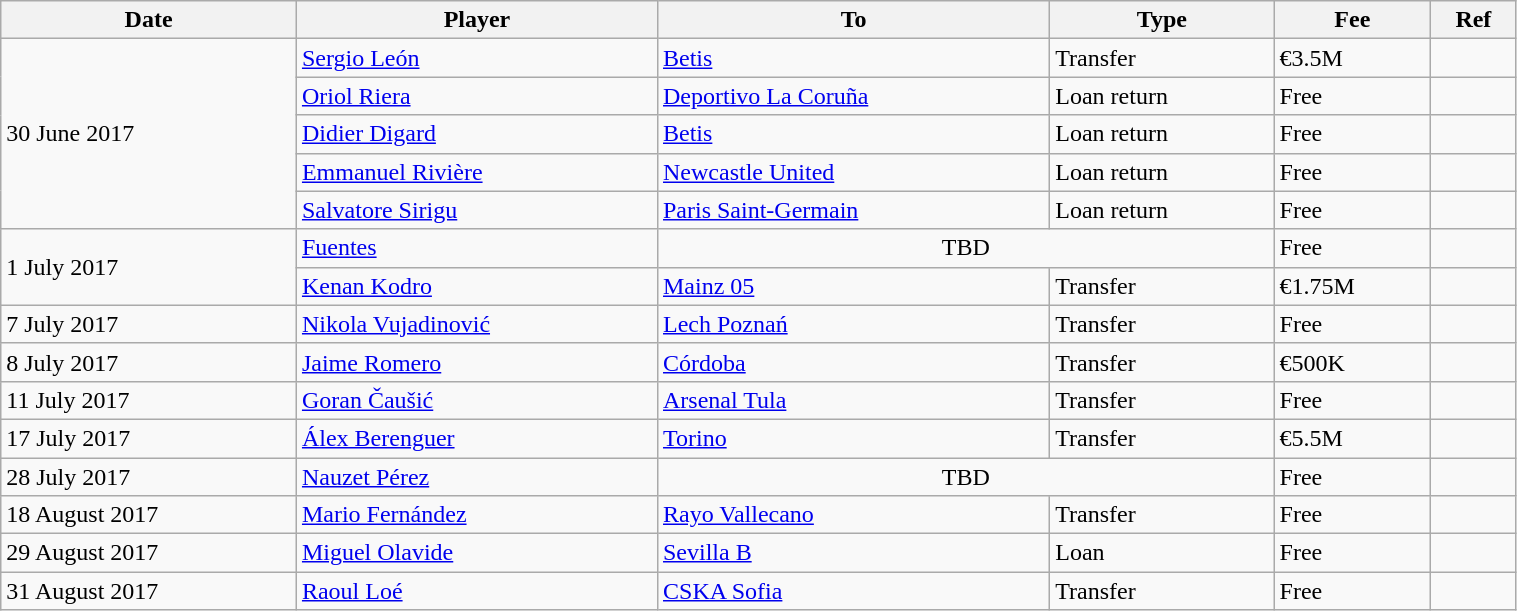<table class="wikitable" style="width:80%;">
<tr>
<th>Date</th>
<th>Player</th>
<th>To</th>
<th>Type</th>
<th>Fee</th>
<th>Ref</th>
</tr>
<tr>
<td rowspan="5">30 June 2017</td>
<td> <a href='#'>Sergio León</a></td>
<td> <a href='#'>Betis</a></td>
<td>Transfer</td>
<td>€3.5M</td>
<td></td>
</tr>
<tr>
<td> <a href='#'>Oriol Riera</a></td>
<td> <a href='#'>Deportivo La Coruña</a></td>
<td>Loan return</td>
<td>Free</td>
<td></td>
</tr>
<tr>
<td> <a href='#'>Didier Digard</a></td>
<td> <a href='#'>Betis</a></td>
<td>Loan return</td>
<td>Free</td>
<td></td>
</tr>
<tr>
<td> <a href='#'>Emmanuel Rivière</a></td>
<td> <a href='#'>Newcastle United</a></td>
<td>Loan return</td>
<td>Free</td>
<td></td>
</tr>
<tr>
<td> <a href='#'>Salvatore Sirigu</a></td>
<td> <a href='#'>Paris Saint-Germain</a></td>
<td>Loan return</td>
<td>Free</td>
<td></td>
</tr>
<tr>
<td rowspan="2">1 July 2017</td>
<td> <a href='#'>Fuentes</a></td>
<td colspan="2" style="text-align:center;">TBD</td>
<td>Free</td>
<td></td>
</tr>
<tr>
<td> <a href='#'>Kenan Kodro</a></td>
<td> <a href='#'>Mainz 05</a></td>
<td>Transfer</td>
<td>€1.75M</td>
<td></td>
</tr>
<tr>
<td>7 July 2017</td>
<td> <a href='#'>Nikola Vujadinović</a></td>
<td> <a href='#'>Lech Poznań</a></td>
<td>Transfer</td>
<td>Free</td>
<td></td>
</tr>
<tr>
<td>8 July 2017</td>
<td> <a href='#'>Jaime Romero</a></td>
<td> <a href='#'>Córdoba</a></td>
<td>Transfer</td>
<td>€500K</td>
<td></td>
</tr>
<tr>
<td>11 July 2017</td>
<td> <a href='#'>Goran Čaušić</a></td>
<td> <a href='#'>Arsenal Tula</a></td>
<td>Transfer</td>
<td>Free</td>
<td></td>
</tr>
<tr>
<td>17 July 2017</td>
<td> <a href='#'>Álex Berenguer</a></td>
<td> <a href='#'>Torino</a></td>
<td>Transfer</td>
<td>€5.5M</td>
<td></td>
</tr>
<tr>
<td>28 July 2017</td>
<td> <a href='#'>Nauzet Pérez</a></td>
<td colspan="2" style="text-align:center;">TBD</td>
<td>Free</td>
<td></td>
</tr>
<tr>
<td>18 August 2017</td>
<td> <a href='#'>Mario Fernández</a></td>
<td> <a href='#'>Rayo Vallecano</a></td>
<td>Transfer</td>
<td>Free</td>
<td></td>
</tr>
<tr>
<td>29 August 2017</td>
<td> <a href='#'>Miguel Olavide</a></td>
<td> <a href='#'>Sevilla B</a></td>
<td>Loan</td>
<td>Free</td>
<td></td>
</tr>
<tr>
<td>31 August 2017</td>
<td> <a href='#'>Raoul Loé</a></td>
<td> <a href='#'>CSKA Sofia</a></td>
<td>Transfer</td>
<td>Free</td>
<td></td>
</tr>
</table>
